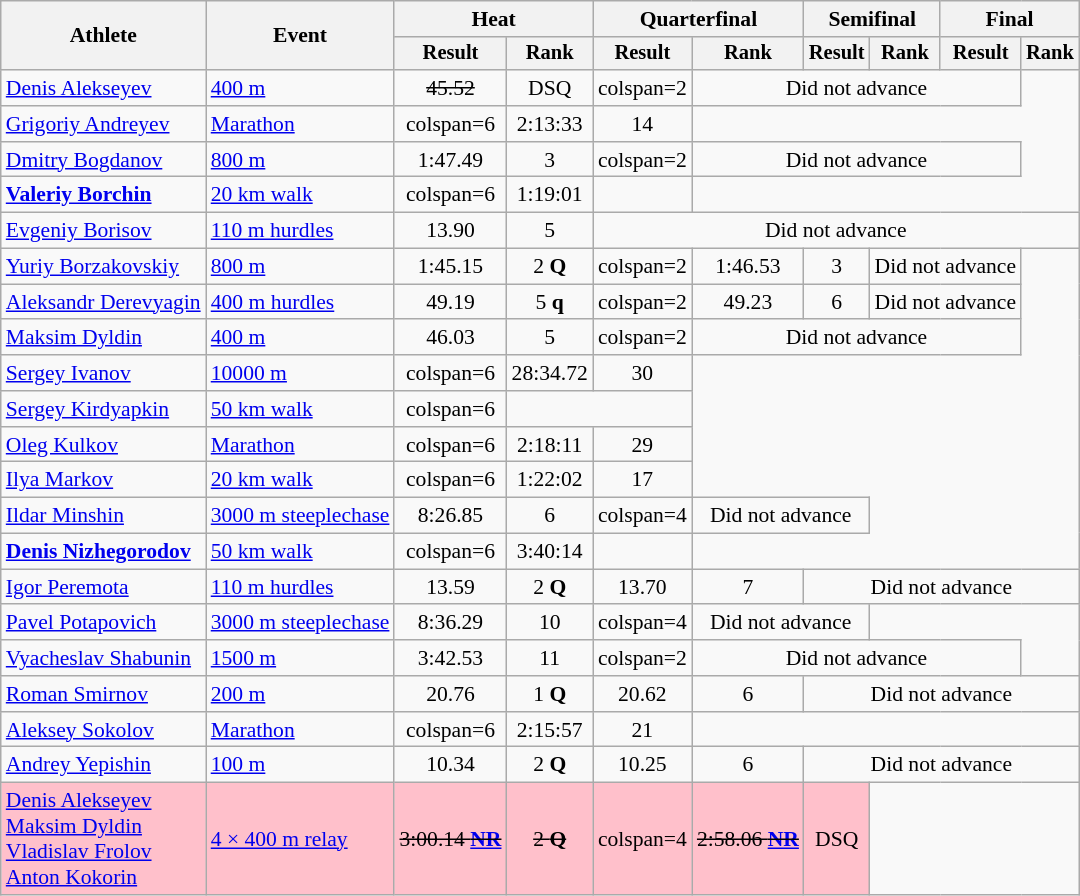<table class=wikitable style="font-size:90%">
<tr>
<th rowspan="2">Athlete</th>
<th rowspan="2">Event</th>
<th colspan="2">Heat</th>
<th colspan="2">Quarterfinal</th>
<th colspan="2">Semifinal</th>
<th colspan="2">Final</th>
</tr>
<tr style="font-size:95%">
<th>Result</th>
<th>Rank</th>
<th>Result</th>
<th>Rank</th>
<th>Result</th>
<th>Rank</th>
<th>Result</th>
<th>Rank</th>
</tr>
<tr align=center>
<td align=left><a href='#'>Denis Alekseyev</a></td>
<td align=left><a href='#'>400 m</a></td>
<td><s>45.52</s></td>
<td>DSQ</td>
<td>colspan=2 </td>
<td colspan=4>Did not advance</td>
</tr>
<tr align=center>
<td align=left><a href='#'>Grigoriy Andreyev</a></td>
<td align=left><a href='#'>Marathon</a></td>
<td>colspan=6 </td>
<td>2:13:33</td>
<td>14</td>
</tr>
<tr align=center>
<td align=left><a href='#'>Dmitry Bogdanov</a></td>
<td align=left><a href='#'>800 m</a></td>
<td>1:47.49</td>
<td>3</td>
<td>colspan=2 </td>
<td colspan=4>Did not advance</td>
</tr>
<tr align=center>
<td align=left><strong><a href='#'>Valeriy Borchin</a></strong></td>
<td align=left><a href='#'>20 km walk</a></td>
<td>colspan=6 </td>
<td>1:19:01</td>
<td></td>
</tr>
<tr align=center>
<td align=left><a href='#'>Evgeniy Borisov</a></td>
<td align=left><a href='#'>110 m hurdles</a></td>
<td>13.90</td>
<td>5</td>
<td colspan=6>Did not advance</td>
</tr>
<tr align=center>
<td align=left><a href='#'>Yuriy Borzakovskiy</a></td>
<td align=left><a href='#'>800 m</a></td>
<td>1:45.15</td>
<td>2 <strong>Q</strong></td>
<td>colspan=2 </td>
<td>1:46.53</td>
<td>3</td>
<td colspan=2>Did not advance</td>
</tr>
<tr align=center>
<td align=left><a href='#'>Aleksandr Derevyagin</a></td>
<td align=left><a href='#'>400 m hurdles</a></td>
<td>49.19</td>
<td>5 <strong>q</strong></td>
<td>colspan=2 </td>
<td>49.23</td>
<td>6</td>
<td colspan=2>Did not advance</td>
</tr>
<tr align=center>
<td align=left><a href='#'>Maksim Dyldin</a></td>
<td align=left><a href='#'>400 m</a></td>
<td>46.03</td>
<td>5</td>
<td>colspan=2 </td>
<td colspan=4>Did not advance</td>
</tr>
<tr align=center>
<td align=left><a href='#'>Sergey Ivanov</a></td>
<td align=left><a href='#'>10000 m</a></td>
<td>colspan=6 </td>
<td>28:34.72</td>
<td>30</td>
</tr>
<tr align=center>
<td align=left><a href='#'>Sergey Kirdyapkin</a></td>
<td align=left><a href='#'>50 km walk</a></td>
<td>colspan=6 </td>
<td colspan=2></td>
</tr>
<tr align=center>
<td align=left><a href='#'>Oleg Kulkov</a></td>
<td align=left><a href='#'>Marathon</a></td>
<td>colspan=6 </td>
<td>2:18:11</td>
<td>29</td>
</tr>
<tr align=center>
<td align=left><a href='#'>Ilya Markov</a></td>
<td align=left><a href='#'>20 km walk</a></td>
<td>colspan=6 </td>
<td>1:22:02</td>
<td>17</td>
</tr>
<tr align=center>
<td align=left><a href='#'>Ildar Minshin</a></td>
<td align=left><a href='#'>3000 m steeplechase</a></td>
<td>8:26.85</td>
<td>6</td>
<td>colspan=4 </td>
<td colspan=2>Did not advance</td>
</tr>
<tr align=center>
<td align=left><strong><a href='#'>Denis Nizhegorodov</a></strong></td>
<td align=left><a href='#'>50 km walk</a></td>
<td>colspan=6 </td>
<td>3:40:14</td>
<td></td>
</tr>
<tr align=center>
<td align=left><a href='#'>Igor Peremota</a></td>
<td align=left><a href='#'>110 m hurdles</a></td>
<td>13.59</td>
<td>2 <strong>Q</strong></td>
<td>13.70</td>
<td>7</td>
<td colspan=4>Did not advance</td>
</tr>
<tr align=center>
<td align=left><a href='#'>Pavel Potapovich</a></td>
<td align=left><a href='#'>3000 m steeplechase</a></td>
<td>8:36.29</td>
<td>10</td>
<td>colspan=4 </td>
<td colspan=2>Did not advance</td>
</tr>
<tr align=center>
<td align=left><a href='#'>Vyacheslav Shabunin</a></td>
<td align=left><a href='#'>1500 m</a></td>
<td>3:42.53</td>
<td>11</td>
<td>colspan=2 </td>
<td colspan=4>Did not advance</td>
</tr>
<tr align=center>
<td align=left><a href='#'>Roman Smirnov</a></td>
<td align=left><a href='#'>200 m</a></td>
<td>20.76</td>
<td>1 <strong>Q</strong></td>
<td>20.62</td>
<td>6</td>
<td colspan=4>Did not advance</td>
</tr>
<tr align=center>
<td align=left><a href='#'>Aleksey Sokolov</a></td>
<td align=left><a href='#'>Marathon</a></td>
<td>colspan=6 </td>
<td>2:15:57</td>
<td>21</td>
</tr>
<tr align=center>
<td align=left><a href='#'>Andrey Yepishin</a></td>
<td align=left><a href='#'>100 m</a></td>
<td>10.34</td>
<td>2 <strong>Q</strong></td>
<td>10.25</td>
<td>6</td>
<td colspan=4>Did not advance</td>
</tr>
<tr align=center bgcolor="pink">
<td align=left><a href='#'>Denis Alekseyev</a><br><a href='#'>Maksim Dyldin</a><br><a href='#'>Vladislav Frolov</a><br><a href='#'>Anton Kokorin</a></td>
<td align=left><a href='#'>4 × 400 m relay</a></td>
<td><s>3:00.14 <strong><a href='#'>NR</a></strong></s></td>
<td><s>2 <strong>Q</strong></s></td>
<td>colspan=4 </td>
<td><s>2:58.06 <strong><a href='#'>NR</a></strong></s></td>
<td>DSQ</td>
</tr>
</table>
